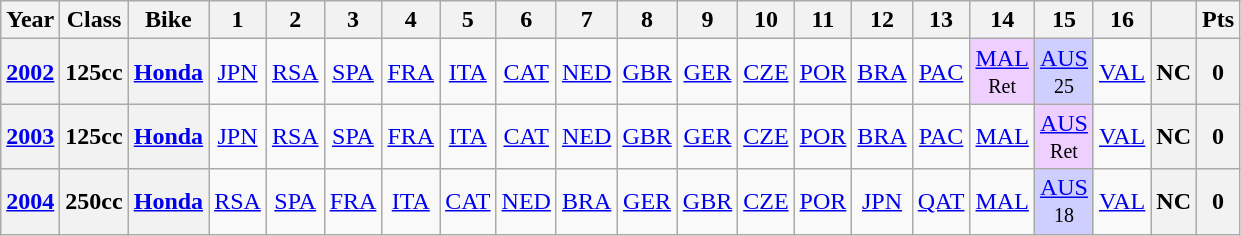<table class="wikitable" style="text-align:center">
<tr>
<th>Year</th>
<th>Class</th>
<th>Bike</th>
<th>1</th>
<th>2</th>
<th>3</th>
<th>4</th>
<th>5</th>
<th>6</th>
<th>7</th>
<th>8</th>
<th>9</th>
<th>10</th>
<th>11</th>
<th>12</th>
<th>13</th>
<th>14</th>
<th>15</th>
<th>16</th>
<th></th>
<th>Pts</th>
</tr>
<tr>
<th><a href='#'>2002</a></th>
<th>125cc</th>
<th><a href='#'>Honda</a></th>
<td><a href='#'>JPN</a></td>
<td><a href='#'>RSA</a></td>
<td><a href='#'>SPA</a></td>
<td><a href='#'>FRA</a></td>
<td><a href='#'>ITA</a></td>
<td><a href='#'>CAT</a></td>
<td><a href='#'>NED</a></td>
<td><a href='#'>GBR</a></td>
<td><a href='#'>GER</a></td>
<td><a href='#'>CZE</a></td>
<td><a href='#'>POR</a></td>
<td><a href='#'>BRA</a></td>
<td><a href='#'>PAC</a></td>
<td style="background:#efcfff;"><a href='#'>MAL</a><br><small>Ret</small></td>
<td style="background:#cfcfff;"><a href='#'>AUS</a><br><small>25</small></td>
<td><a href='#'>VAL</a></td>
<th>NC</th>
<th>0</th>
</tr>
<tr>
<th><a href='#'>2003</a></th>
<th>125cc</th>
<th><a href='#'>Honda</a></th>
<td><a href='#'>JPN</a></td>
<td><a href='#'>RSA</a></td>
<td><a href='#'>SPA</a></td>
<td><a href='#'>FRA</a></td>
<td><a href='#'>ITA</a></td>
<td><a href='#'>CAT</a></td>
<td><a href='#'>NED</a></td>
<td><a href='#'>GBR</a></td>
<td><a href='#'>GER</a></td>
<td><a href='#'>CZE</a></td>
<td><a href='#'>POR</a></td>
<td><a href='#'>BRA</a></td>
<td><a href='#'>PAC</a></td>
<td><a href='#'>MAL</a></td>
<td style="background:#efcfff;"><a href='#'>AUS</a><br><small>Ret</small></td>
<td><a href='#'>VAL</a></td>
<th>NC</th>
<th>0</th>
</tr>
<tr>
<th><a href='#'>2004</a></th>
<th>250cc</th>
<th><a href='#'>Honda</a></th>
<td><a href='#'>RSA</a></td>
<td><a href='#'>SPA</a></td>
<td><a href='#'>FRA</a></td>
<td><a href='#'>ITA</a></td>
<td><a href='#'>CAT</a></td>
<td><a href='#'>NED</a></td>
<td><a href='#'>BRA</a></td>
<td><a href='#'>GER</a></td>
<td><a href='#'>GBR</a></td>
<td><a href='#'>CZE</a></td>
<td><a href='#'>POR</a></td>
<td><a href='#'>JPN</a></td>
<td><a href='#'>QAT</a></td>
<td><a href='#'>MAL</a></td>
<td style="background:#cfcfff;"><a href='#'>AUS</a><br><small>18</small></td>
<td><a href='#'>VAL</a></td>
<th>NC</th>
<th>0</th>
</tr>
</table>
